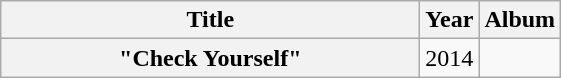<table class="wikitable plainrowheaders" style="text-align:center;">
<tr>
<th scope="col" style="width:17em;">Title</th>
<th scope="col">Year</th>
<th scope="col">Album</th>
</tr>
<tr>
<th scope="row">"Check Yourself"</th>
<td>2014</td>
<td></td>
</tr>
</table>
